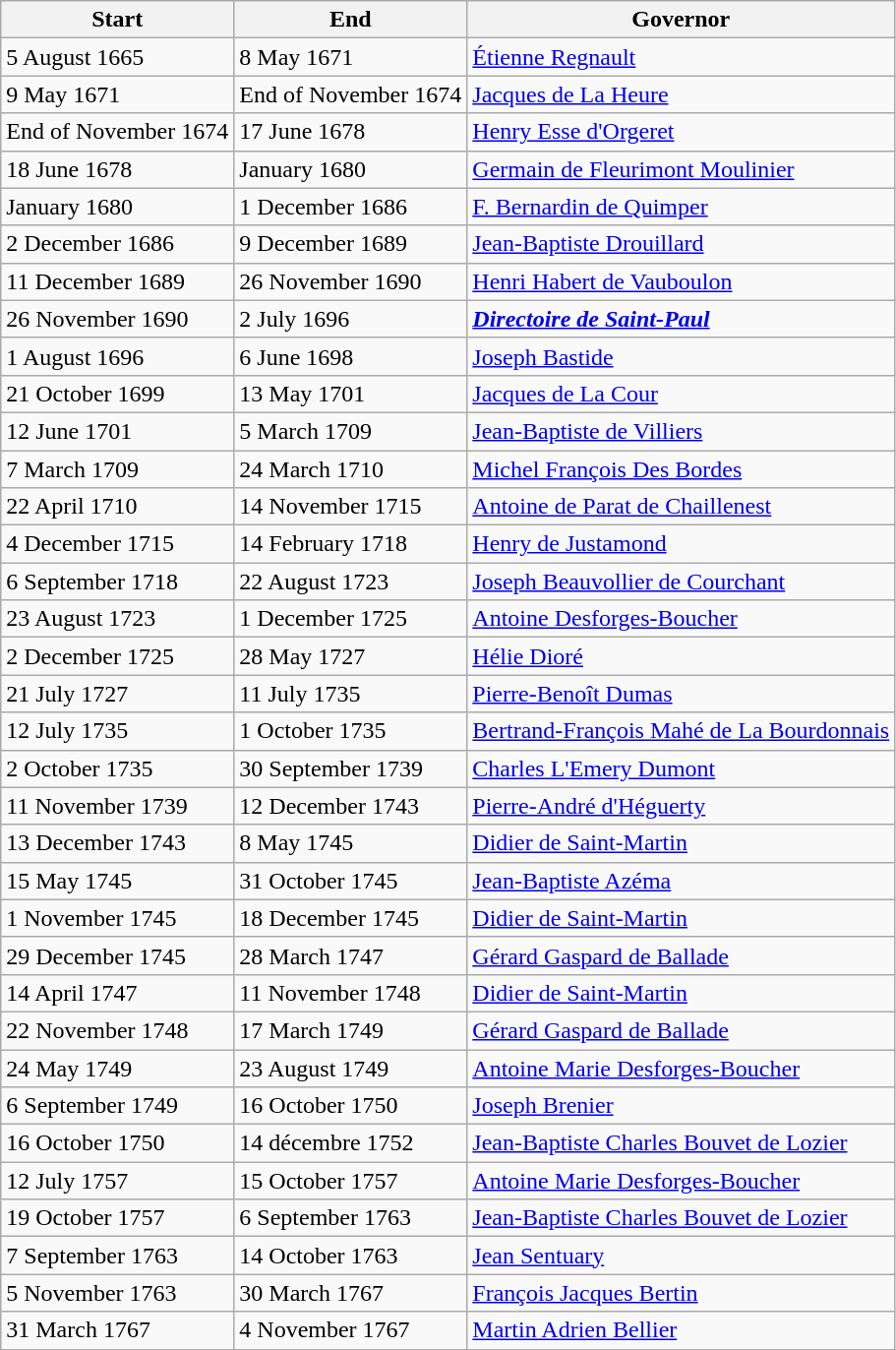<table class=wikitable>
<tr>
<th>Start</th>
<th>End</th>
<th>Governor</th>
</tr>
<tr>
<td>5 August 1665</td>
<td>8 May 1671</td>
<td><a href='#'>Étienne Regnault</a></td>
</tr>
<tr>
<td>9 May 1671</td>
<td>End of November 1674</td>
<td><a href='#'>Jacques de La Heure</a></td>
</tr>
<tr>
<td>End of November 1674</td>
<td>17 June 1678</td>
<td><a href='#'>Henry Esse d'Orgeret</a></td>
</tr>
<tr>
<td>18 June 1678</td>
<td>January 1680</td>
<td><a href='#'>Germain de Fleurimont Moulinier</a></td>
</tr>
<tr>
<td>January 1680</td>
<td>1 December 1686</td>
<td><a href='#'>F. Bernardin de Quimper</a></td>
</tr>
<tr>
<td>2 December 1686</td>
<td>9 December 1689</td>
<td><a href='#'>Jean-Baptiste Drouillard</a></td>
</tr>
<tr>
<td>11 December 1689</td>
<td>26 November 1690</td>
<td><a href='#'>Henri Habert de Vauboulon</a></td>
</tr>
<tr>
<td>26 November 1690</td>
<td>2 July 1696</td>
<td><strong><em><a href='#'>Directoire de Saint-Paul</a></em></strong></td>
</tr>
<tr>
<td>1 August 1696</td>
<td>6 June 1698</td>
<td><a href='#'>Joseph Bastide</a></td>
</tr>
<tr>
<td>21 October 1699</td>
<td>13 May 1701</td>
<td><a href='#'>Jacques de La Cour</a></td>
</tr>
<tr>
<td>12 June 1701</td>
<td>5 March 1709</td>
<td><a href='#'>Jean-Baptiste de Villiers</a></td>
</tr>
<tr>
<td>7 March 1709</td>
<td>24 March 1710</td>
<td><a href='#'>Michel François Des Bordes</a></td>
</tr>
<tr>
<td>22 April 1710</td>
<td>14 November 1715</td>
<td><a href='#'>Antoine de Parat de Chaillenest</a></td>
</tr>
<tr>
<td>4 December 1715</td>
<td>14 February 1718</td>
<td><a href='#'>Henry de Justamond</a></td>
</tr>
<tr>
<td>6 September 1718</td>
<td>22 August 1723</td>
<td><a href='#'>Joseph Beauvollier de Courchant</a></td>
</tr>
<tr>
<td>23 August 1723</td>
<td>1 December 1725</td>
<td><a href='#'>Antoine Desforges-Boucher</a></td>
</tr>
<tr>
<td>2 December 1725</td>
<td>28 May 1727</td>
<td><a href='#'>Hélie Dioré</a></td>
</tr>
<tr>
<td>21 July 1727</td>
<td>11 July 1735</td>
<td><a href='#'>Pierre-Benoît Dumas</a></td>
</tr>
<tr>
<td>12 July 1735</td>
<td>1 October 1735</td>
<td><a href='#'>Bertrand-François Mahé de La Bourdonnais</a></td>
</tr>
<tr>
<td>2 October 1735</td>
<td>30 September 1739</td>
<td><a href='#'>Charles L'Emery Dumont</a></td>
</tr>
<tr>
<td>11 November 1739</td>
<td>12 December 1743</td>
<td><a href='#'>Pierre-André d'Héguerty</a></td>
</tr>
<tr>
<td>13 December 1743</td>
<td>8 May 1745</td>
<td><a href='#'>Didier de Saint-Martin</a></td>
</tr>
<tr>
<td>15 May 1745</td>
<td>31 October 1745</td>
<td><a href='#'>Jean-Baptiste Azéma</a></td>
</tr>
<tr>
<td>1 November 1745</td>
<td>18 December 1745</td>
<td><a href='#'>Didier de Saint-Martin</a></td>
</tr>
<tr>
<td>29 December 1745</td>
<td>28 March 1747</td>
<td><a href='#'>Gérard Gaspard de Ballade</a></td>
</tr>
<tr>
<td>14 April 1747</td>
<td>11 November 1748</td>
<td><a href='#'>Didier de Saint-Martin</a></td>
</tr>
<tr>
<td>22 November 1748</td>
<td>17 March 1749</td>
<td><a href='#'>Gérard Gaspard de Ballade</a></td>
</tr>
<tr>
<td>24 May 1749</td>
<td>23 August 1749</td>
<td><a href='#'>Antoine Marie Desforges-Boucher</a></td>
</tr>
<tr>
<td>6 September 1749</td>
<td>16 October 1750</td>
<td><a href='#'>Joseph Brenier</a></td>
</tr>
<tr>
<td>16 October 1750</td>
<td>14 décembre 1752</td>
<td><a href='#'>Jean-Baptiste Charles Bouvet de Lozier</a></td>
</tr>
<tr>
<td>12 July 1757</td>
<td>15 October 1757</td>
<td><a href='#'>Antoine Marie Desforges-Boucher</a></td>
</tr>
<tr>
<td>19 October 1757</td>
<td>6 September 1763</td>
<td><a href='#'>Jean-Baptiste Charles Bouvet de Lozier</a></td>
</tr>
<tr>
<td>7 September 1763</td>
<td>14 October 1763</td>
<td><a href='#'>Jean Sentuary</a></td>
</tr>
<tr>
<td>5 November 1763</td>
<td>30 March 1767</td>
<td><a href='#'>François Jacques Bertin</a></td>
</tr>
<tr>
<td>31 March 1767</td>
<td>4 November 1767</td>
<td><a href='#'>Martin Adrien Bellier</a></td>
</tr>
</table>
